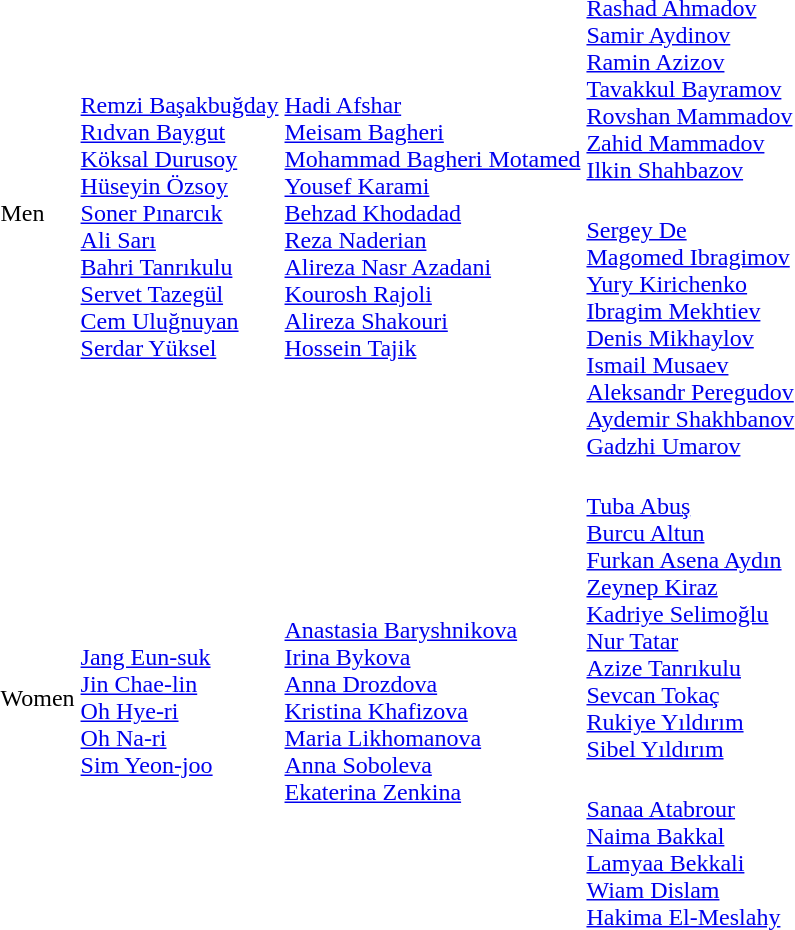<table>
<tr>
<td rowspan=2>Men</td>
<td rowspan=2><br><a href='#'>Remzi Başakbuğday</a><br><a href='#'>Rıdvan Baygut</a><br><a href='#'>Köksal Durusoy</a><br><a href='#'>Hüseyin Özsoy</a><br><a href='#'>Soner Pınarcık</a><br><a href='#'>Ali Sarı</a><br><a href='#'>Bahri Tanrıkulu</a><br><a href='#'>Servet Tazegül</a><br><a href='#'>Cem Uluğnuyan</a><br><a href='#'>Serdar Yüksel</a></td>
<td rowspan=2><br><a href='#'>Hadi Afshar</a><br><a href='#'>Meisam Bagheri</a><br><a href='#'>Mohammad Bagheri Motamed</a><br><a href='#'>Yousef Karami</a><br><a href='#'>Behzad Khodadad</a><br><a href='#'>Reza Naderian</a><br><a href='#'>Alireza Nasr Azadani</a><br><a href='#'>Kourosh Rajoli</a><br><a href='#'>Alireza Shakouri</a><br><a href='#'>Hossein Tajik</a></td>
<td><br><a href='#'>Rashad Ahmadov</a><br><a href='#'>Samir Aydinov</a><br><a href='#'>Ramin Azizov</a><br><a href='#'>Tavakkul Bayramov</a><br><a href='#'>Rovshan Mammadov</a><br><a href='#'>Zahid Mammadov</a><br><a href='#'>Ilkin Shahbazov</a></td>
</tr>
<tr>
<td><br><a href='#'>Sergey De</a><br><a href='#'>Magomed Ibragimov</a><br><a href='#'>Yury Kirichenko</a><br><a href='#'>Ibragim Mekhtiev</a><br><a href='#'>Denis Mikhaylov</a><br><a href='#'>Ismail Musaev</a><br><a href='#'>Aleksandr Peregudov</a><br><a href='#'>Aydemir Shakhbanov</a><br><a href='#'>Gadzhi Umarov</a></td>
</tr>
<tr>
<td rowspan=2>Women</td>
<td rowspan=2><br><a href='#'>Jang Eun-suk</a><br><a href='#'>Jin Chae-lin</a><br><a href='#'>Oh Hye-ri</a><br><a href='#'>Oh Na-ri</a><br><a href='#'>Sim Yeon-joo</a></td>
<td rowspan=2><br><a href='#'>Anastasia Baryshnikova</a><br><a href='#'>Irina Bykova</a><br><a href='#'>Anna Drozdova</a><br><a href='#'>Kristina Khafizova</a><br><a href='#'>Maria Likhomanova</a><br><a href='#'>Anna Soboleva</a><br><a href='#'>Ekaterina Zenkina</a></td>
<td><br><a href='#'>Tuba Abuş</a><br><a href='#'>Burcu Altun</a><br><a href='#'>Furkan Asena Aydın</a><br><a href='#'>Zeynep Kiraz</a><br><a href='#'>Kadriye Selimoğlu</a><br><a href='#'>Nur Tatar</a><br><a href='#'>Azize Tanrıkulu</a><br><a href='#'>Sevcan Tokaç</a><br><a href='#'>Rukiye Yıldırım</a><br><a href='#'>Sibel Yıldırım</a></td>
</tr>
<tr>
<td><br><a href='#'>Sanaa Atabrour</a><br><a href='#'>Naima Bakkal</a><br><a href='#'>Lamyaa Bekkali</a><br><a href='#'>Wiam Dislam</a><br><a href='#'>Hakima El-Meslahy</a></td>
</tr>
</table>
